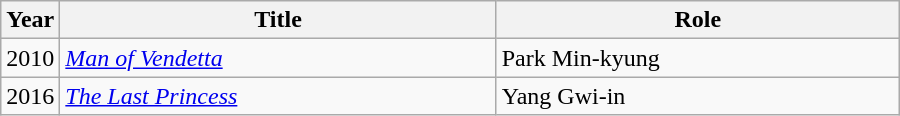<table class="wikitable" style="width:600px">
<tr>
<th width=10>Year</th>
<th>Title</th>
<th>Role</th>
</tr>
<tr>
<td>2010</td>
<td><em><a href='#'>Man of Vendetta</a></em></td>
<td>Park Min-kyung</td>
</tr>
<tr>
<td>2016</td>
<td><em><a href='#'>The Last Princess</a></em></td>
<td>Yang Gwi-in</td>
</tr>
</table>
